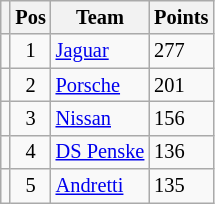<table class="wikitable" style="font-size: 85%;">
<tr>
<th></th>
<th>Pos</th>
<th>Team</th>
<th>Points</th>
</tr>
<tr>
<td align="left"></td>
<td align="center">1</td>
<td> <a href='#'>Jaguar</a></td>
<td align="left">277</td>
</tr>
<tr>
<td align="left"></td>
<td align="center">2</td>
<td> <a href='#'>Porsche</a></td>
<td align="left">201</td>
</tr>
<tr>
<td align="left"></td>
<td align="center">3</td>
<td> <a href='#'>Nissan</a></td>
<td align="left">156</td>
</tr>
<tr>
<td align="left"></td>
<td align="center">4</td>
<td> <a href='#'>DS Penske</a></td>
<td align="left">136</td>
</tr>
<tr>
<td align="left"></td>
<td align="center">5</td>
<td> <a href='#'>Andretti</a></td>
<td align="left">135</td>
</tr>
</table>
